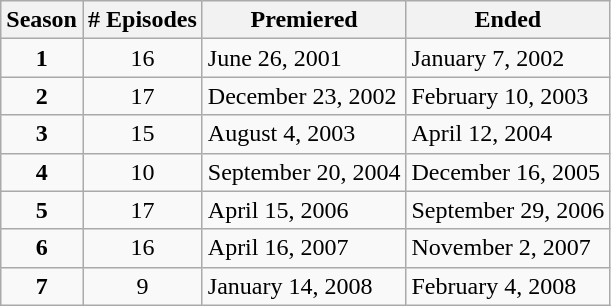<table class="wikitable">
<tr>
<th>Season</th>
<th># Episodes</th>
<th>Premiered</th>
<th>Ended</th>
</tr>
<tr>
<td align="center"><strong>1</strong></td>
<td align="center">16</td>
<td>June 26, 2001</td>
<td>January 7, 2002</td>
</tr>
<tr>
<td align="center"><strong>2</strong></td>
<td align="center">17</td>
<td>December 23, 2002</td>
<td>February 10, 2003</td>
</tr>
<tr>
<td align="center"><strong>3</strong></td>
<td align="center">15</td>
<td>August 4, 2003</td>
<td>April 12, 2004</td>
</tr>
<tr>
<td align="center"><strong>4</strong></td>
<td align="center">10</td>
<td>September 20, 2004</td>
<td>December 16, 2005</td>
</tr>
<tr>
<td align="center"><strong>5</strong></td>
<td align="center">17</td>
<td>April 15, 2006</td>
<td>September 29, 2006</td>
</tr>
<tr>
<td align="center"><strong>6</strong></td>
<td align="center">16</td>
<td>April 16, 2007</td>
<td>November 2, 2007</td>
</tr>
<tr>
<td align="center"><strong>7</strong></td>
<td align="center">9</td>
<td>January 14, 2008</td>
<td>February 4, 2008</td>
</tr>
</table>
